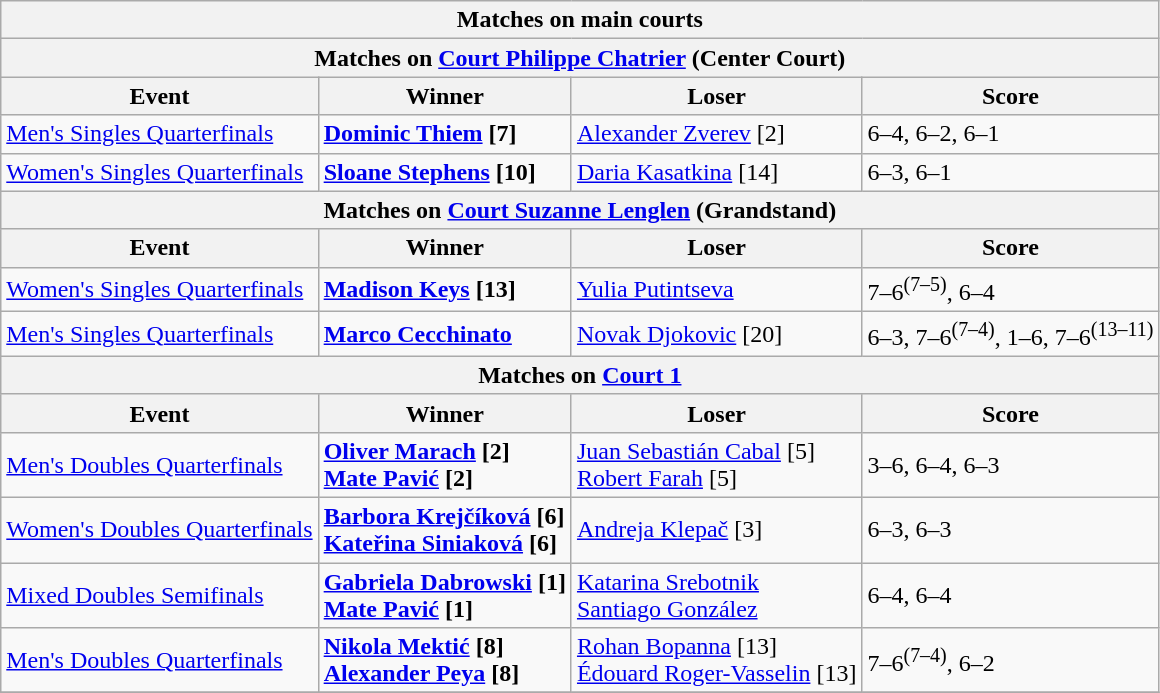<table class="wikitable">
<tr>
<th colspan=4 style=white-space:nowrap>Matches on main courts</th>
</tr>
<tr>
<th colspan=4><strong>Matches on <a href='#'>Court Philippe Chatrier</a> (Center Court)</strong></th>
</tr>
<tr>
<th>Event</th>
<th>Winner</th>
<th>Loser</th>
<th>Score</th>
</tr>
<tr>
<td><a href='#'>Men's Singles Quarterfinals</a></td>
<td> <strong><a href='#'>Dominic Thiem</a> [7]</strong></td>
<td> <a href='#'>Alexander Zverev</a> [2]</td>
<td>6–4, 6–2, 6–1</td>
</tr>
<tr>
<td><a href='#'>Women's Singles Quarterfinals</a></td>
<td> <strong><a href='#'>Sloane Stephens</a> [10]</strong></td>
<td> <a href='#'>Daria Kasatkina</a> [14]</td>
<td>6–3, 6–1</td>
</tr>
<tr>
<th colspan=4><strong>Matches on <a href='#'>Court Suzanne Lenglen</a> (Grandstand)</strong></th>
</tr>
<tr>
<th>Event</th>
<th>Winner</th>
<th>Loser</th>
<th>Score</th>
</tr>
<tr>
<td><a href='#'>Women's Singles Quarterfinals</a></td>
<td> <strong><a href='#'>Madison Keys</a> [13]</strong></td>
<td> <a href='#'>Yulia Putintseva</a></td>
<td>7–6<sup>(7–5)</sup>, 6–4</td>
</tr>
<tr>
<td><a href='#'>Men's Singles Quarterfinals</a></td>
<td> <strong><a href='#'>Marco Cecchinato</a></strong></td>
<td> <a href='#'>Novak Djokovic</a> [20]</td>
<td>6–3, 7–6<sup>(7–4)</sup>, 1–6, 7–6<sup>(13–11)</sup></td>
</tr>
<tr>
<th colspan=4><strong>Matches on <a href='#'>Court 1</a></strong></th>
</tr>
<tr>
<th>Event</th>
<th>Winner</th>
<th>Loser</th>
<th>Score</th>
</tr>
<tr>
<td><a href='#'>Men's Doubles Quarterfinals</a></td>
<td> <strong><a href='#'>Oliver Marach</a> [2]</strong><br> <strong><a href='#'>Mate Pavić</a> [2]</strong></td>
<td> <a href='#'>Juan Sebastián Cabal</a> [5]<br> <a href='#'>Robert Farah</a> [5]</td>
<td>3–6, 6–4, 6–3</td>
</tr>
<tr>
<td><a href='#'>Women's Doubles Quarterfinals</a></td>
<td> <strong><a href='#'>Barbora Krejčíková</a> [6]</strong><br> <strong><a href='#'>Kateřina Siniaková</a> [6]</strong></td>
<td> <a href='#'>Andreja Klepač</a> [3]<br></td>
<td>6–3, 6–3</td>
</tr>
<tr>
<td><a href='#'>Mixed Doubles Semifinals</a></td>
<td> <strong><a href='#'>Gabriela Dabrowski</a> [1]</strong><br> <strong><a href='#'>Mate Pavić</a> [1]</strong></td>
<td> <a href='#'>Katarina Srebotnik</a><br> <a href='#'>Santiago González</a></td>
<td>6–4, 6–4</td>
</tr>
<tr>
<td><a href='#'>Men's Doubles Quarterfinals</a></td>
<td> <strong><a href='#'>Nikola Mektić</a> [8]</strong><br>  <strong><a href='#'>Alexander Peya</a> [8]</strong></td>
<td> <a href='#'>Rohan Bopanna</a> [13]<br>  <a href='#'>Édouard Roger-Vasselin</a> [13]</td>
<td>7–6<sup>(7–4)</sup>, 6–2</td>
</tr>
<tr>
</tr>
</table>
